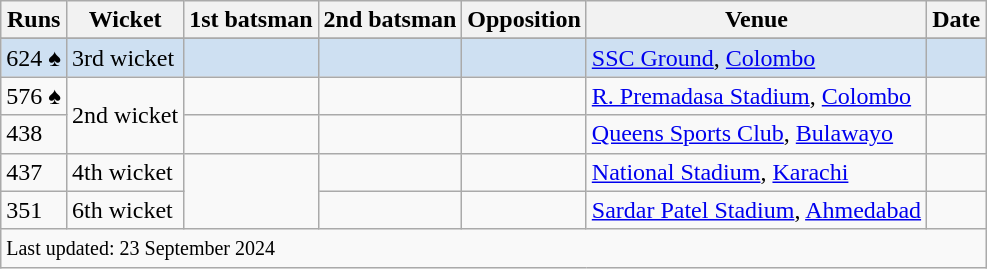<table class="wikitable sortable">
<tr>
<th>Runs</th>
<th>Wicket</th>
<th>1st batsman</th>
<th>2nd batsman</th>
<th>Opposition</th>
<th>Venue</th>
<th>Date</th>
</tr>
<tr class="unsortable">
</tr>
<tr style="background:#cee0f2">
<td>624 ♠</td>
<td>3rd wicket</td>
<td></td>
<td></td>
<td></td>
<td><a href='#'>SSC Ground</a>, <a href='#'>Colombo</a></td>
<td></td>
</tr>
<tr>
<td>576 ♠</td>
<td rowspan=2>2nd wicket</td>
<td></td>
<td></td>
<td></td>
<td><a href='#'>R. Premadasa Stadium</a>, <a href='#'>Colombo</a></td>
<td></td>
</tr>
<tr>
<td>438</td>
<td></td>
<td></td>
<td></td>
<td><a href='#'>Queens Sports Club</a>, <a href='#'>Bulawayo</a></td>
<td></td>
</tr>
<tr>
<td>437</td>
<td>4th wicket</td>
<td rowspan=2></td>
<td></td>
<td></td>
<td><a href='#'>National Stadium</a>, <a href='#'>Karachi</a></td>
<td></td>
</tr>
<tr>
<td>351</td>
<td>6th wicket</td>
<td></td>
<td></td>
<td><a href='#'>Sardar Patel Stadium</a>, <a href='#'>Ahmedabad</a></td>
<td></td>
</tr>
<tr class="unsortable">
<td colspan=7><small>Last updated: 23 September 2024</small></td>
</tr>
</table>
